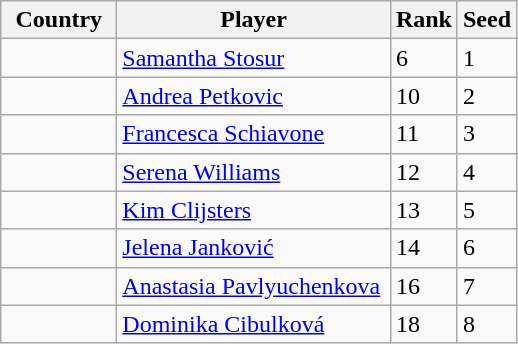<table class="sortable wikitable">
<tr>
<th width=70>Country</th>
<th width=175>Player</th>
<th>Rank</th>
<th>Seed</th>
</tr>
<tr>
<td></td>
<td><a href='#'>Samantha Stosur</a></td>
<td>6</td>
<td>1</td>
</tr>
<tr>
<td></td>
<td><a href='#'>Andrea Petkovic</a></td>
<td>10</td>
<td>2</td>
</tr>
<tr>
<td></td>
<td><a href='#'>Francesca Schiavone</a></td>
<td>11</td>
<td>3</td>
</tr>
<tr>
<td></td>
<td><a href='#'>Serena Williams</a></td>
<td>12</td>
<td>4</td>
</tr>
<tr>
<td></td>
<td><a href='#'>Kim Clijsters</a></td>
<td>13</td>
<td>5</td>
</tr>
<tr>
<td></td>
<td><a href='#'>Jelena Janković</a></td>
<td>14</td>
<td>6</td>
</tr>
<tr>
<td></td>
<td><a href='#'>Anastasia Pavlyuchenkova</a></td>
<td>16</td>
<td>7</td>
</tr>
<tr>
<td></td>
<td><a href='#'>Dominika Cibulková</a></td>
<td>18</td>
<td>8</td>
</tr>
</table>
